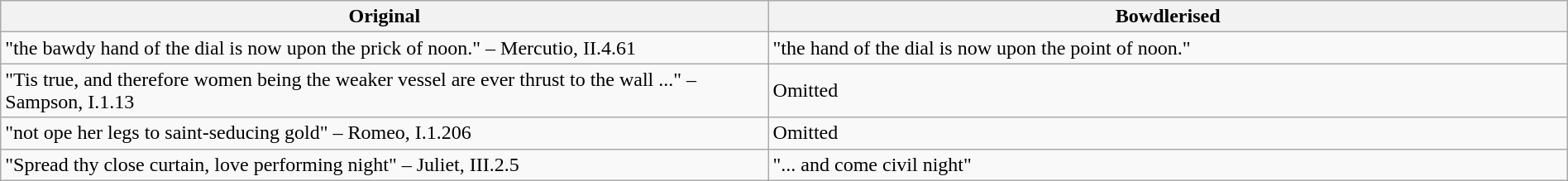<table class="wikitable" style="width:100%">
<tr>
<th>Original</th>
<th>Bowdlerised</th>
</tr>
<tr>
<td style="width:49%;">"the bawdy hand of the dial is now upon the prick of noon." – Mercutio, II.4.61</td>
<td>"the hand of the dial is now upon the point of noon."</td>
</tr>
<tr>
<td>"Tis true, and therefore women being the weaker vessel are ever thrust to the wall ..." – Sampson, I.1.13</td>
<td>Omitted</td>
</tr>
<tr>
<td>"not ope her legs to saint-seducing gold" – Romeo, I.1.206</td>
<td>Omitted</td>
</tr>
<tr>
<td>"Spread thy close curtain, love performing night" – Juliet, III.2.5</td>
<td>"... and come civil night"</td>
</tr>
</table>
